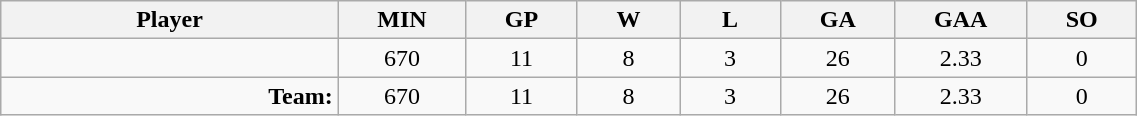<table class="wikitable sortable" width="60%">
<tr>
<th bgcolor="#DDDDFF" width="10%">Player</th>
<th width="3%" bgcolor="#DDDDFF" title="Minutes played">MIN</th>
<th width="3%" bgcolor="#DDDDFF" title="Games played in">GP</th>
<th width="3%" bgcolor="#DDDDFF" title="Games played in">W</th>
<th width="3%" bgcolor="#DDDDFF"title="Games played in">L</th>
<th width="3%" bgcolor="#DDDDFF" title="Goals against">GA</th>
<th width="3%" bgcolor="#DDDDFF" title="Goals against average">GAA</th>
<th width="3%" bgcolor="#DDDDFF" title="Shut-outs">SO</th>
</tr>
<tr align="center">
<td align="right"></td>
<td>670</td>
<td>11</td>
<td>8</td>
<td>3</td>
<td>26</td>
<td>2.33</td>
<td>0</td>
</tr>
<tr align="center">
<td align="right"><strong>Team:</strong></td>
<td>670</td>
<td>11</td>
<td>8</td>
<td>3</td>
<td>26</td>
<td>2.33</td>
<td>0</td>
</tr>
</table>
